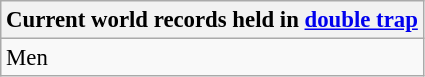<table class="wikitable" style="font-size: 95%">
<tr>
<th colspan=7>Current world records held in <a href='#'>double trap</a></th>
</tr>
<tr>
<td>Men<br></td>
</tr>
</table>
